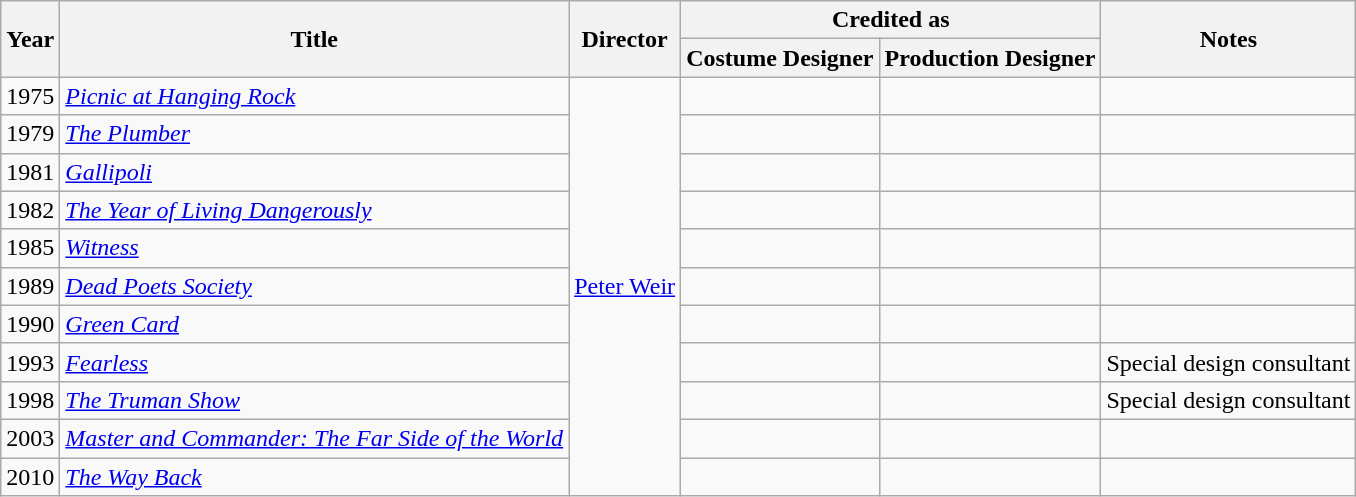<table class="wikitable sortable">
<tr>
<th rowspan="2">Year</th>
<th rowspan="2">Title</th>
<th rowspan="2">Director</th>
<th colspan="2">Credited as</th>
<th rowspan="2">Notes</th>
</tr>
<tr>
<th>Costume Designer</th>
<th>Production Designer</th>
</tr>
<tr>
<td>1975</td>
<td><em><a href='#'>Picnic at Hanging Rock</a></em></td>
<td rowspan="11"><a href='#'>Peter Weir</a></td>
<td></td>
<td></td>
<td></td>
</tr>
<tr>
<td>1979</td>
<td><em><a href='#'>The Plumber</a></em></td>
<td></td>
<td></td>
<td></td>
</tr>
<tr>
<td>1981</td>
<td><em><a href='#'>Gallipoli</a></em></td>
<td></td>
<td></td>
<td></td>
</tr>
<tr>
<td>1982</td>
<td><em><a href='#'>The Year of Living Dangerously</a></em></td>
<td></td>
<td></td>
<td></td>
</tr>
<tr>
<td>1985</td>
<td><em><a href='#'>Witness</a></em></td>
<td></td>
<td></td>
<td></td>
</tr>
<tr>
<td>1989</td>
<td><em><a href='#'>Dead Poets Society</a></em></td>
<td></td>
<td></td>
<td></td>
</tr>
<tr>
<td>1990</td>
<td><em><a href='#'>Green Card</a></em></td>
<td></td>
<td></td>
<td></td>
</tr>
<tr>
<td>1993</td>
<td><em><a href='#'>Fearless</a></em></td>
<td></td>
<td></td>
<td>Special design consultant</td>
</tr>
<tr>
<td>1998</td>
<td><em><a href='#'>The Truman Show</a></em></td>
<td></td>
<td></td>
<td>Special design consultant</td>
</tr>
<tr>
<td>2003</td>
<td><em><a href='#'>Master and Commander: The Far Side of the World</a></em></td>
<td></td>
<td></td>
<td></td>
</tr>
<tr>
<td>2010</td>
<td><em><a href='#'>The Way Back</a></em></td>
<td></td>
<td></td>
<td></td>
</tr>
</table>
